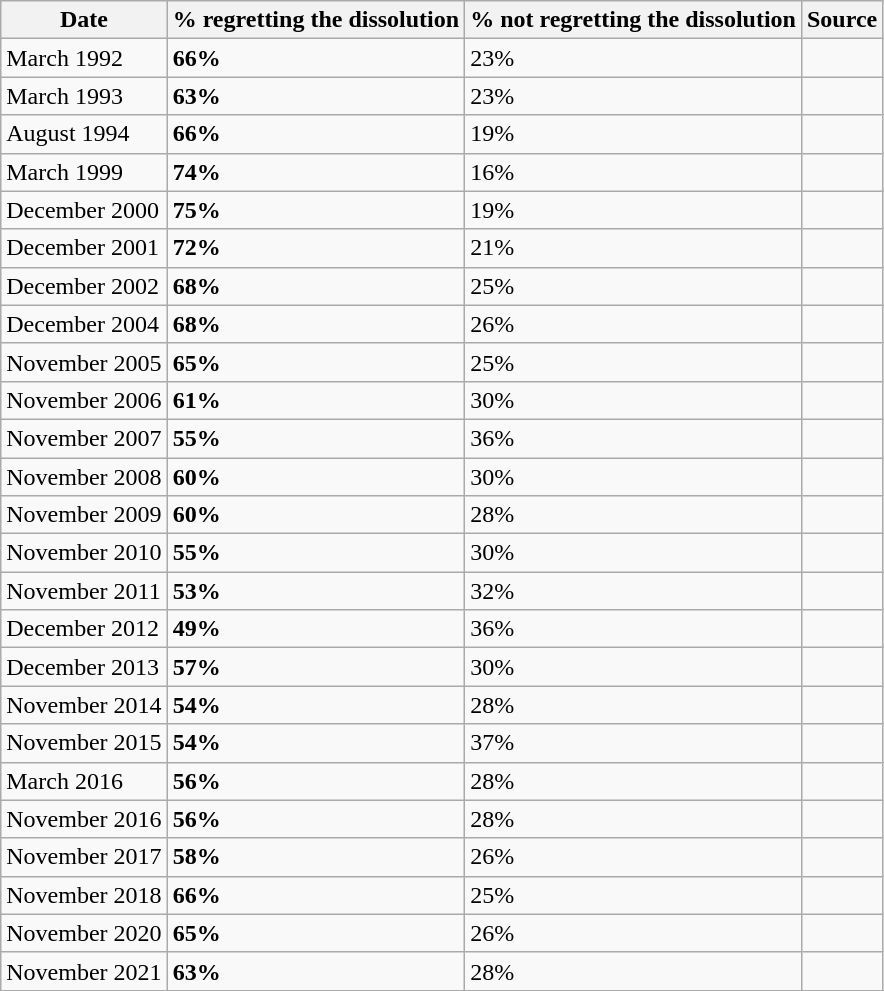<table class="wikitable sortable">
<tr>
<th>Date</th>
<th>% regretting the dissolution</th>
<th>% not regretting the dissolution</th>
<th>Source</th>
</tr>
<tr>
<td>March 1992</td>
<td><strong>66%</strong></td>
<td>23%</td>
<td></td>
</tr>
<tr>
<td>March 1993</td>
<td><strong>63%</strong></td>
<td>23%</td>
<td></td>
</tr>
<tr>
<td>August 1994</td>
<td><strong>66%</strong></td>
<td>19%</td>
<td></td>
</tr>
<tr>
<td>March 1999</td>
<td><strong>74%</strong></td>
<td>16%</td>
<td></td>
</tr>
<tr>
<td>December 2000</td>
<td><strong>75%</strong></td>
<td>19%</td>
<td></td>
</tr>
<tr>
<td>December 2001</td>
<td><strong>72%</strong></td>
<td>21%</td>
<td></td>
</tr>
<tr>
<td>December 2002</td>
<td><strong>68%</strong></td>
<td>25%</td>
<td></td>
</tr>
<tr>
<td>December 2004</td>
<td><strong>68%</strong></td>
<td>26%</td>
<td></td>
</tr>
<tr>
<td>November 2005</td>
<td><strong>65%</strong></td>
<td>25%</td>
<td></td>
</tr>
<tr>
<td>November 2006</td>
<td><strong>61%</strong></td>
<td>30%</td>
<td></td>
</tr>
<tr>
<td>November 2007</td>
<td><strong>55%</strong></td>
<td>36%</td>
<td></td>
</tr>
<tr>
<td>November 2008</td>
<td><strong>60%</strong></td>
<td>30%</td>
<td></td>
</tr>
<tr>
<td>November 2009</td>
<td><strong>60%</strong></td>
<td>28%</td>
<td></td>
</tr>
<tr>
<td>November 2010</td>
<td><strong>55%</strong></td>
<td>30%</td>
<td></td>
</tr>
<tr>
<td>November 2011</td>
<td><strong>53%</strong></td>
<td>32%</td>
<td></td>
</tr>
<tr>
<td>December 2012</td>
<td><strong>49%</strong></td>
<td>36%</td>
<td></td>
</tr>
<tr>
<td>December 2013</td>
<td><strong>57%</strong></td>
<td>30%</td>
<td></td>
</tr>
<tr>
<td>November 2014</td>
<td><strong>54%</strong></td>
<td>28%</td>
<td></td>
</tr>
<tr>
<td>November 2015</td>
<td><strong>54%</strong></td>
<td>37%</td>
<td></td>
</tr>
<tr>
<td>March 2016</td>
<td><strong>56%</strong></td>
<td>28%</td>
<td></td>
</tr>
<tr>
<td>November 2016</td>
<td><strong>56%</strong></td>
<td>28%</td>
<td></td>
</tr>
<tr>
<td>November 2017</td>
<td><strong>58%</strong></td>
<td>26%</td>
<td></td>
</tr>
<tr>
<td>November 2018</td>
<td><strong>66%</strong></td>
<td>25%</td>
<td></td>
</tr>
<tr>
<td>November 2020</td>
<td><strong>65%</strong></td>
<td>26%</td>
<td></td>
</tr>
<tr>
<td>November 2021</td>
<td><strong>63%</strong></td>
<td>28%</td>
<td></td>
</tr>
</table>
